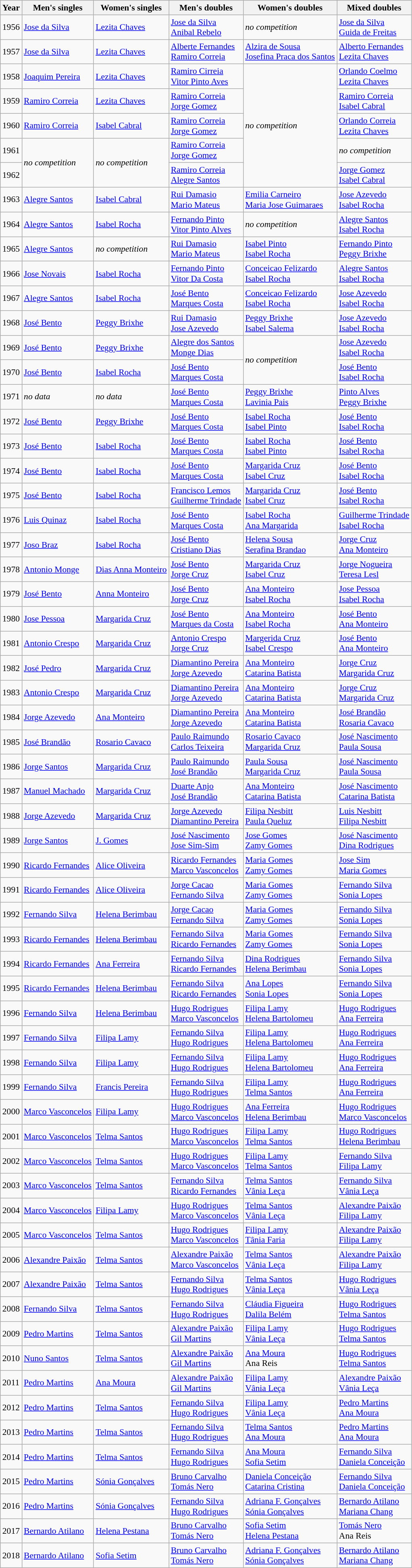<table class=wikitable style="font-size:90%;">
<tr>
<th>Year</th>
<th>Men's singles</th>
<th>Women's singles</th>
<th>Men's doubles</th>
<th>Women's doubles</th>
<th>Mixed doubles</th>
</tr>
<tr>
<td>1956</td>
<td><a href='#'>Jose da Silva</a></td>
<td><a href='#'>Lezita Chaves</a></td>
<td><a href='#'>Jose da Silva</a><br><a href='#'>Anibal Rebelo</a></td>
<td><em>no competition</em></td>
<td><a href='#'>Jose da Silva</a><br><a href='#'>Guida de Freitas</a></td>
</tr>
<tr>
<td>1957</td>
<td><a href='#'>Jose da Silva</a></td>
<td><a href='#'>Lezita Chaves</a></td>
<td><a href='#'>Alberte Fernandes</a><br><a href='#'>Ramiro Correia</a></td>
<td><a href='#'>Alzira de Sousa</a><br><a href='#'>Josefina Praca dos Santos</a></td>
<td><a href='#'>Alberto Fernandes</a><br><a href='#'>Lezita Chaves</a></td>
</tr>
<tr>
<td>1958</td>
<td><a href='#'>Joaquim Pereira</a></td>
<td><a href='#'>Lezita Chaves</a></td>
<td><a href='#'>Ramiro Cirreia</a><br><a href='#'>Vitor Pinto Aves</a></td>
<td rowspan=5><em>no competition</em></td>
<td><a href='#'>Orlando Coelmo</a><br><a href='#'>Lezita Chaves</a></td>
</tr>
<tr>
<td>1959</td>
<td><a href='#'>Ramiro Correia</a></td>
<td><a href='#'>Lezita Chaves</a></td>
<td><a href='#'>Ramiro Correia</a><br><a href='#'>Jorge Gomez</a></td>
<td><a href='#'>Ramiro Correia</a><br><a href='#'>Isabel Cabral</a></td>
</tr>
<tr>
<td>1960</td>
<td><a href='#'>Ramiro Correia</a></td>
<td><a href='#'>Isabel Cabral</a></td>
<td><a href='#'>Ramiro Correia</a><br><a href='#'>Jorge Gomez</a></td>
<td><a href='#'>Orlando Correia</a><br><a href='#'>Lezita Chaves</a></td>
</tr>
<tr>
<td>1961</td>
<td rowspan=2><em>no competition</em></td>
<td rowspan=2><em>no competition</em></td>
<td><a href='#'>Ramiro Correia</a><br><a href='#'>Jorge Gomez</a></td>
<td><em>no competition</em></td>
</tr>
<tr>
<td>1962</td>
<td><a href='#'>Ramiro Correia</a><br><a href='#'>Alegre Santos</a></td>
<td><a href='#'>Jorge Gomez</a><br><a href='#'>Isabel Cabral</a></td>
</tr>
<tr>
<td>1963</td>
<td><a href='#'>Alegre Santos</a></td>
<td><a href='#'>Isabel Cabral</a></td>
<td><a href='#'>Rui Damasio</a><br><a href='#'>Mario Mateus</a></td>
<td><a href='#'>Emilia Carneiro</a><br><a href='#'>Maria Jose Guimaraes</a></td>
<td><a href='#'>Jose Azevedo</a><br><a href='#'>Isabel Rocha</a></td>
</tr>
<tr>
<td>1964</td>
<td><a href='#'>Alegre Santos</a></td>
<td><a href='#'>Isabel Rocha</a></td>
<td><a href='#'>Fernando Pinto</a><br><a href='#'>Vitor Pinto Alves</a></td>
<td><em>no competition</em></td>
<td><a href='#'>Alegre Santos</a><br><a href='#'>Isabel Rocha</a></td>
</tr>
<tr>
<td>1965</td>
<td><a href='#'>Alegre Santos</a></td>
<td><em>no competition</em></td>
<td><a href='#'>Rui Damasio</a><br><a href='#'>Mario Mateus</a></td>
<td><a href='#'>Isabel Pinto</a><br><a href='#'>Isabel Rocha</a></td>
<td><a href='#'>Fernando Pinto</a><br><a href='#'>Peggy Brixhe</a></td>
</tr>
<tr>
<td>1966</td>
<td><a href='#'>Jose Novais</a></td>
<td><a href='#'>Isabel Rocha</a></td>
<td><a href='#'>Fernando Pinto</a><br><a href='#'>Vitor Da Costa</a></td>
<td><a href='#'>Conceicao Felizardo</a><br><a href='#'>Isabel Rocha</a></td>
<td><a href='#'>Alegre Santos</a><br><a href='#'>Isabel Rocha</a></td>
</tr>
<tr>
<td>1967</td>
<td><a href='#'>Alegre Santos</a></td>
<td><a href='#'>Isabel Rocha</a></td>
<td><a href='#'>José Bento</a><br><a href='#'>Marques Costa</a></td>
<td><a href='#'>Conceicao Felizardo</a><br><a href='#'>Isabel Rocha</a></td>
<td><a href='#'>Jose Azevedo</a><br><a href='#'>Isabel Rocha</a></td>
</tr>
<tr>
<td>1968</td>
<td><a href='#'>José Bento</a></td>
<td><a href='#'>Peggy Brixhe</a></td>
<td><a href='#'>Rui Damasio</a><br><a href='#'>Jose Azevedo</a></td>
<td><a href='#'>Peggy Brixhe</a><br><a href='#'>Isabel Salema</a></td>
<td><a href='#'>Jose Azevedo</a><br><a href='#'>Isabel Rocha</a></td>
</tr>
<tr>
<td>1969</td>
<td><a href='#'>José Bento</a></td>
<td><a href='#'>Peggy Brixhe</a></td>
<td><a href='#'>Alegre dos Santos</a><br><a href='#'>Monge Dias</a></td>
<td rowspan=2><em>no competition</em></td>
<td><a href='#'>Jose Azevedo</a><br><a href='#'>Isabel Rocha</a></td>
</tr>
<tr>
<td>1970</td>
<td><a href='#'>José Bento</a></td>
<td><a href='#'>Isabel Rocha</a></td>
<td><a href='#'>José Bento</a><br><a href='#'>Marques Costa</a></td>
<td><a href='#'>José Bento</a><br><a href='#'>Isabel Rocha</a></td>
</tr>
<tr>
<td>1971</td>
<td><em>no data</em></td>
<td><em>no data</em></td>
<td><a href='#'>José Bento</a><br><a href='#'>Marques Costa</a></td>
<td><a href='#'>Peggy Brixhe</a><br><a href='#'>Lavinia Pais</a></td>
<td><a href='#'>Pinto Alves</a><br><a href='#'>Peggy Brixhe</a></td>
</tr>
<tr>
<td>1972</td>
<td><a href='#'>José Bento</a></td>
<td><a href='#'>Peggy Brixhe</a></td>
<td><a href='#'>José Bento</a><br><a href='#'>Marques Costa</a></td>
<td><a href='#'>Isabel Rocha</a><br><a href='#'>Isabel Pinto</a></td>
<td><a href='#'>José Bento</a><br><a href='#'>Isabel Rocha</a></td>
</tr>
<tr>
<td>1973</td>
<td><a href='#'>José Bento</a></td>
<td><a href='#'>Isabel Rocha</a></td>
<td><a href='#'>José Bento</a><br><a href='#'>Marques Costa</a></td>
<td><a href='#'>Isabel Rocha</a><br><a href='#'>Isabel Pinto</a></td>
<td><a href='#'>José Bento</a><br><a href='#'>Isabel Rocha</a></td>
</tr>
<tr>
<td>1974</td>
<td><a href='#'>José Bento</a></td>
<td><a href='#'>Isabel Rocha</a></td>
<td><a href='#'>José Bento</a><br><a href='#'>Marques Costa</a></td>
<td><a href='#'>Margarida Cruz</a><br><a href='#'>Isabel Cruz</a></td>
<td><a href='#'>José Bento</a><br><a href='#'>Isabel Rocha</a></td>
</tr>
<tr>
<td>1975</td>
<td><a href='#'>José Bento</a></td>
<td><a href='#'>Isabel Rocha</a></td>
<td><a href='#'>Francisco Lemos</a><br><a href='#'>Guilherme Trindade</a></td>
<td><a href='#'>Margarida Cruz</a><br><a href='#'>Isabel Cruz</a></td>
<td><a href='#'>José Bento</a><br><a href='#'>Isabel Rocha</a></td>
</tr>
<tr>
<td>1976</td>
<td><a href='#'>Luis Quinaz</a></td>
<td><a href='#'>Isabel Rocha</a></td>
<td><a href='#'>José Bento</a><br><a href='#'>Marques Costa</a></td>
<td><a href='#'>Isabel Rocha</a><br><a href='#'>Ana Margarida</a></td>
<td><a href='#'>Guilherme Trindade</a><br><a href='#'>Isabel Rocha</a></td>
</tr>
<tr>
<td>1977</td>
<td><a href='#'>Joso Braz</a></td>
<td><a href='#'>Isabel Rocha</a></td>
<td><a href='#'>José Bento</a><br><a href='#'>Cristiano Dias</a></td>
<td><a href='#'>Helena Sousa</a><br><a href='#'>Serafina Brandao</a></td>
<td><a href='#'>Jorge Cruz</a><br><a href='#'>Ana Monteiro</a></td>
</tr>
<tr>
<td>1978</td>
<td><a href='#'>Antonio Monge</a></td>
<td><a href='#'>Dias Anna Monteiro</a></td>
<td><a href='#'>José Bento</a><br><a href='#'>Jorge Cruz</a></td>
<td><a href='#'>Margarida Cruz</a><br><a href='#'>Isabel Cruz</a></td>
<td><a href='#'>Jorge Nogueira</a><br><a href='#'>Teresa Lesl</a></td>
</tr>
<tr>
<td>1979</td>
<td><a href='#'>José Bento</a></td>
<td><a href='#'>Anna Monteiro</a></td>
<td><a href='#'>José Bento</a><br><a href='#'>Jorge Cruz</a></td>
<td><a href='#'>Ana Monteiro</a><br><a href='#'>Isabel Rocha</a></td>
<td><a href='#'>Jose Pessoa</a><br><a href='#'>Isabel Rocha</a></td>
</tr>
<tr>
<td>1980</td>
<td><a href='#'>Jose Pessoa</a></td>
<td><a href='#'>Margarida Cruz</a></td>
<td><a href='#'>José Bento</a><br><a href='#'>Marques da Costa</a></td>
<td><a href='#'>Ana Monteiro</a><br><a href='#'>Isabel Rocha</a></td>
<td><a href='#'>José Bento</a><br><a href='#'>Ana Monteiro</a></td>
</tr>
<tr>
<td>1981</td>
<td><a href='#'>Antonio Crespo</a></td>
<td><a href='#'>Margarida Cruz</a></td>
<td><a href='#'>Antonio Crespo</a><br><a href='#'>Jorge Cruz</a></td>
<td><a href='#'>Margerida Cruz</a><br><a href='#'>Isabel Crespo</a></td>
<td><a href='#'>José Bento</a><br><a href='#'>Ana Monteiro</a></td>
</tr>
<tr>
<td>1982</td>
<td><a href='#'>José Pedro</a></td>
<td><a href='#'>Margarida Cruz</a></td>
<td><a href='#'>Diamantino Pereira</a><br><a href='#'>Jorge Azevedo</a></td>
<td><a href='#'>Ana Monteiro</a><br><a href='#'>Catarina Batista</a></td>
<td><a href='#'>Jorge Cruz</a><br><a href='#'>Margarida Cruz</a></td>
</tr>
<tr>
<td>1983</td>
<td><a href='#'>Antonio Crespo</a></td>
<td><a href='#'>Margarida Cruz</a></td>
<td><a href='#'>Diamantino Pereira</a><br><a href='#'>Jorge Azevedo</a></td>
<td><a href='#'>Ana Monteiro</a><br><a href='#'>Catarina Batista</a></td>
<td><a href='#'>Jorge Cruz</a><br><a href='#'>Margarida Cruz</a></td>
</tr>
<tr>
<td>1984</td>
<td><a href='#'>Jorge Azevedo</a></td>
<td><a href='#'>Ana Monteiro</a></td>
<td><a href='#'>Diamantino Pereira</a><br><a href='#'>Jorge Azevedo</a></td>
<td><a href='#'>Ana Monteiro</a><br><a href='#'>Catarina Batista</a></td>
<td><a href='#'>José Brandão</a><br><a href='#'>Rosaria Cavaco</a></td>
</tr>
<tr>
<td>1985</td>
<td><a href='#'>José Brandão</a></td>
<td><a href='#'>Rosario Cavaco</a></td>
<td><a href='#'>Paulo Raimundo</a><br><a href='#'>Carlos Teixeira</a></td>
<td><a href='#'>Rosario Cavaco</a><br><a href='#'>Margarida Cruz</a></td>
<td><a href='#'>José Nascimento</a><br><a href='#'>Paula Sousa</a></td>
</tr>
<tr>
<td>1986</td>
<td><a href='#'>Jorge Santos</a></td>
<td><a href='#'>Margarida Cruz</a></td>
<td><a href='#'>Paulo Raimundo</a><br><a href='#'>José Brandão</a></td>
<td><a href='#'>Paula Sousa</a><br><a href='#'>Margarida Cruz</a></td>
<td><a href='#'>José Nascimento</a><br><a href='#'>Paula Sousa</a></td>
</tr>
<tr>
<td>1987</td>
<td><a href='#'>Manuel Machado</a></td>
<td><a href='#'>Margarida Cruz</a></td>
<td><a href='#'>Duarte Anjo</a><br><a href='#'>José Brandão</a></td>
<td><a href='#'>Ana Monteiro</a><br><a href='#'>Catarina Batista</a></td>
<td><a href='#'>José Nascimento</a><br><a href='#'>Catarina Batista</a></td>
</tr>
<tr>
<td>1988</td>
<td><a href='#'>Jorge Azevedo</a></td>
<td><a href='#'>Margarida Cruz</a></td>
<td><a href='#'>Jorge Azevedo</a><br><a href='#'>Diamantino Pereira</a></td>
<td><a href='#'>Filipa Nesbitt</a><br><a href='#'>Paula Queluz</a></td>
<td><a href='#'>Luis Nesbitt</a><br><a href='#'>Filipa Nesbitt</a></td>
</tr>
<tr>
<td>1989</td>
<td><a href='#'>Jorge Santos</a></td>
<td><a href='#'>J. Gomes</a></td>
<td><a href='#'>José Nascimento</a><br><a href='#'>Jose Sim-Sim</a></td>
<td><a href='#'>Jose Gomes</a><br><a href='#'>Zamy Gomes</a></td>
<td><a href='#'>José Nascimento</a><br><a href='#'>Dina Rodrigues</a></td>
</tr>
<tr>
<td>1990</td>
<td><a href='#'>Ricardo Fernandes</a></td>
<td><a href='#'>Alice Oliveira</a></td>
<td><a href='#'>Ricardo Fernandes</a><br><a href='#'>Marco Vasconcelos</a></td>
<td><a href='#'>Maria Gomes</a><br><a href='#'>Zamy Gomes</a></td>
<td><a href='#'>Jose Sim</a><br><a href='#'>Maria Gomes</a></td>
</tr>
<tr>
<td>1991</td>
<td><a href='#'>Ricardo Fernandes</a></td>
<td><a href='#'>Alice Oliveira</a></td>
<td><a href='#'>Jorge Cacao</a><br><a href='#'>Fernando Silva</a></td>
<td><a href='#'>Maria Gomes</a><br><a href='#'>Zamy Gomes</a></td>
<td><a href='#'>Fernando Silva</a><br><a href='#'>Sonia Lopes</a></td>
</tr>
<tr>
<td>1992</td>
<td><a href='#'>Fernando Silva</a></td>
<td><a href='#'>Helena Berimbau</a></td>
<td><a href='#'>Jorge Cacao</a><br><a href='#'>Fernando Silva</a></td>
<td><a href='#'>Maria Gomes</a><br><a href='#'>Zamy Gomes</a></td>
<td><a href='#'>Fernando Silva</a><br><a href='#'>Sonia Lopes</a></td>
</tr>
<tr>
<td>1993</td>
<td><a href='#'>Ricardo Fernandes</a></td>
<td><a href='#'>Helena Berimbau</a></td>
<td><a href='#'>Fernando Silva</a><br><a href='#'>Ricardo Fernandes</a></td>
<td><a href='#'>Maria Gomes</a><br><a href='#'>Zamy Gomes</a></td>
<td><a href='#'>Fernando Silva</a><br><a href='#'>Sonia Lopes</a></td>
</tr>
<tr>
<td>1994</td>
<td><a href='#'>Ricardo Fernandes</a></td>
<td><a href='#'>Ana Ferreira</a></td>
<td><a href='#'>Fernando Silva</a><br><a href='#'>Ricardo Fernandes</a></td>
<td><a href='#'>Dina Rodrigues</a><br><a href='#'>Helena Berimbau</a></td>
<td><a href='#'>Fernando Silva</a><br><a href='#'>Sonia Lopes</a></td>
</tr>
<tr>
<td>1995</td>
<td><a href='#'>Ricardo Fernandes</a></td>
<td><a href='#'>Helena Berimbau</a></td>
<td><a href='#'>Fernando Silva</a><br><a href='#'>Ricardo Fernandes</a></td>
<td><a href='#'>Ana Lopes</a><br><a href='#'>Sonia Lopes</a></td>
<td><a href='#'>Fernando Silva</a> <br><a href='#'>Sonia Lopes</a></td>
</tr>
<tr>
<td>1996</td>
<td><a href='#'>Fernando Silva</a></td>
<td><a href='#'>Helena Berimbau</a></td>
<td><a href='#'>Hugo Rodrigues</a><br><a href='#'>Marco Vasconcelos</a></td>
<td><a href='#'>Filipa Lamy</a><br><a href='#'>Helena Bartolomeu</a></td>
<td><a href='#'>Hugo Rodrigues</a><br><a href='#'>Ana Ferreira</a></td>
</tr>
<tr>
<td>1997</td>
<td><a href='#'>Fernando Silva</a></td>
<td><a href='#'>Filipa Lamy</a></td>
<td><a href='#'>Fernando Silva</a><br><a href='#'>Hugo Rodrigues</a></td>
<td><a href='#'>Filipa Lamy</a><br><a href='#'>Helena Bartolomeu</a></td>
<td><a href='#'>Hugo Rodrigues</a><br><a href='#'>Ana Ferreira</a></td>
</tr>
<tr>
<td>1998</td>
<td><a href='#'>Fernando Silva</a></td>
<td><a href='#'>Filipa Lamy</a></td>
<td><a href='#'>Fernando Silva</a><br><a href='#'>Hugo Rodrigues</a></td>
<td><a href='#'>Filipa Lamy</a><br><a href='#'>Helena Bartolomeu</a></td>
<td><a href='#'>Hugo Rodrigues</a><br><a href='#'>Ana Ferreira</a></td>
</tr>
<tr>
<td>1999</td>
<td><a href='#'>Fernando Silva</a></td>
<td><a href='#'>Francis Pereira</a></td>
<td><a href='#'>Fernando Silva</a><br><a href='#'>Hugo Rodrigues</a></td>
<td><a href='#'>Filipa Lamy</a><br><a href='#'>Telma Santos</a></td>
<td><a href='#'>Hugo Rodrigues</a><br><a href='#'>Ana Ferreira</a></td>
</tr>
<tr>
<td>2000</td>
<td><a href='#'>Marco Vasconcelos</a></td>
<td><a href='#'>Filipa Lamy</a></td>
<td><a href='#'>Hugo Rodrigues</a><br><a href='#'>Marco Vasconcelos</a></td>
<td><a href='#'>Ana Ferreira</a><br><a href='#'>Helena Berimbau</a></td>
<td><a href='#'>Hugo Rodrigues</a><br><a href='#'>Marco Vasconcelos</a></td>
</tr>
<tr>
<td>2001</td>
<td><a href='#'>Marco Vasconcelos</a></td>
<td><a href='#'>Telma Santos</a></td>
<td><a href='#'>Hugo Rodrigues</a><br><a href='#'>Marco Vasconcelos</a></td>
<td><a href='#'>Filipa Lamy</a><br><a href='#'>Telma Santos</a></td>
<td><a href='#'>Hugo Rodrigues</a><br><a href='#'>Helena Berimbau</a></td>
</tr>
<tr>
<td>2002</td>
<td><a href='#'>Marco Vasconcelos</a></td>
<td><a href='#'>Telma Santos</a></td>
<td><a href='#'>Hugo Rodrigues</a><br><a href='#'>Marco Vasconcelos</a></td>
<td><a href='#'>Filipa Lamy</a><br><a href='#'>Telma Santos</a></td>
<td><a href='#'>Fernando Silva</a><br><a href='#'>Filipa Lamy</a></td>
</tr>
<tr>
<td>2003</td>
<td><a href='#'>Marco Vasconcelos</a></td>
<td><a href='#'>Telma Santos</a></td>
<td><a href='#'>Fernando Silva</a><br><a href='#'>Ricardo Fernandes</a></td>
<td><a href='#'>Telma Santos</a><br><a href='#'>Vânia Leça</a></td>
<td><a href='#'>Fernando Silva</a><br><a href='#'>Vânia Leça</a></td>
</tr>
<tr>
<td>2004</td>
<td><a href='#'>Marco Vasconcelos</a></td>
<td><a href='#'>Filipa Lamy</a></td>
<td><a href='#'>Hugo Rodrigues</a><br><a href='#'>Marco Vasconcelos</a></td>
<td><a href='#'>Telma Santos</a><br><a href='#'>Vânia Leça</a></td>
<td><a href='#'>Alexandre Paixão</a><br><a href='#'>Filipa Lamy</a></td>
</tr>
<tr>
<td>2005</td>
<td><a href='#'>Marco Vasconcelos</a></td>
<td><a href='#'>Telma Santos</a></td>
<td><a href='#'>Hugo Rodrigues</a><br><a href='#'>Marco Vasconcelos</a></td>
<td><a href='#'>Filipa Lamy</a><br><a href='#'>Tânia Faria</a></td>
<td><a href='#'>Alexandre Paixão</a><br><a href='#'>Filipa Lamy</a></td>
</tr>
<tr>
<td>2006</td>
<td><a href='#'>Alexandre Paixão</a></td>
<td><a href='#'>Telma Santos</a></td>
<td><a href='#'>Alexandre Paixão</a><br><a href='#'>Marco Vasconcelos</a></td>
<td><a href='#'>Telma Santos</a><br><a href='#'>Vânia Leça</a></td>
<td><a href='#'>Alexandre Paixão</a><br><a href='#'>Filipa Lamy</a></td>
</tr>
<tr>
<td>2007</td>
<td><a href='#'>Alexandre Paixão</a></td>
<td><a href='#'>Telma Santos</a></td>
<td><a href='#'>Fernando Silva</a><br><a href='#'>Hugo Rodrigues</a></td>
<td><a href='#'>Telma Santos</a><br><a href='#'>Vânia Leça</a></td>
<td><a href='#'>Hugo Rodrigues</a><br><a href='#'>Vânia Leça</a></td>
</tr>
<tr>
<td>2008</td>
<td><a href='#'>Fernando Silva</a></td>
<td><a href='#'>Telma Santos</a></td>
<td><a href='#'>Fernando Silva</a><br><a href='#'>Hugo Rodrigues</a></td>
<td><a href='#'>Cláudia Figueira</a><br><a href='#'>Dalila Belém</a></td>
<td><a href='#'>Hugo Rodrigues</a><br><a href='#'>Telma Santos</a></td>
</tr>
<tr>
<td>2009</td>
<td><a href='#'>Pedro Martins</a></td>
<td><a href='#'>Telma Santos</a></td>
<td><a href='#'>Alexandre Paixão</a><br><a href='#'>Gil Martins</a></td>
<td><a href='#'>Filipa Lamy</a><br><a href='#'>Vânia Leça</a></td>
<td><a href='#'>Hugo Rodrigues</a><br><a href='#'>Telma Santos</a></td>
</tr>
<tr>
<td>2010</td>
<td><a href='#'>Nuno Santos</a></td>
<td><a href='#'>Telma Santos</a></td>
<td><a href='#'>Alexandre Paixão</a><br><a href='#'>Gil Martins</a></td>
<td><a href='#'>Ana Moura</a><br>Ana Reis</td>
<td><a href='#'>Hugo Rodrigues</a><br><a href='#'>Telma Santos</a></td>
</tr>
<tr>
<td>2011</td>
<td><a href='#'>Pedro Martins</a></td>
<td><a href='#'>Ana Moura</a></td>
<td><a href='#'>Alexandre Paixão</a><br><a href='#'>Gil Martins</a></td>
<td><a href='#'>Filipa Lamy</a><br><a href='#'>Vânia Leça</a></td>
<td><a href='#'>Alexandre Paixão</a><br><a href='#'>Vânia Leça</a></td>
</tr>
<tr>
<td>2012</td>
<td><a href='#'>Pedro Martins</a></td>
<td><a href='#'>Telma Santos</a></td>
<td><a href='#'>Fernando Silva</a><br><a href='#'>Hugo Rodrigues</a></td>
<td><a href='#'>Filipa Lamy</a><br><a href='#'>Vânia Leça</a></td>
<td><a href='#'>Pedro Martins</a><br><a href='#'>Ana Moura</a></td>
</tr>
<tr>
<td>2013</td>
<td><a href='#'>Pedro Martins</a></td>
<td><a href='#'>Telma Santos</a></td>
<td><a href='#'>Fernando Silva</a><br><a href='#'>Hugo Rodrigues</a></td>
<td><a href='#'>Telma Santos</a><br><a href='#'>Ana Moura</a></td>
<td><a href='#'>Pedro Martins</a><br><a href='#'>Ana Moura</a></td>
</tr>
<tr>
<td>2014</td>
<td><a href='#'>Pedro Martins</a></td>
<td><a href='#'>Telma Santos</a></td>
<td><a href='#'>Fernando Silva</a><br><a href='#'>Hugo Rodrigues</a></td>
<td><a href='#'>Ana Moura</a><br><a href='#'>Sofia Setim</a></td>
<td><a href='#'>Fernando Silva</a><br><a href='#'>Daniela Conceição</a></td>
</tr>
<tr>
<td>2015</td>
<td><a href='#'>Pedro Martins</a></td>
<td><a href='#'>Sónia Gonçalves</a></td>
<td><a href='#'>Bruno Carvalho</a><br><a href='#'>Tomás Nero</a></td>
<td><a href='#'>Daniela Conceição</a><br><a href='#'>Catarina Cristina</a></td>
<td><a href='#'>Fernando Silva</a><br><a href='#'>Daniela Conceição</a></td>
</tr>
<tr>
<td>2016</td>
<td><a href='#'>Pedro Martins</a></td>
<td><a href='#'>Sónia Gonçalves</a></td>
<td><a href='#'>Fernando Silva</a><br><a href='#'>Hugo Rodrigues</a></td>
<td><a href='#'>Adriana F. Gonçalves</a><br><a href='#'>Sónia Gonçalves</a></td>
<td><a href='#'>Bernardo Atilano</a><br><a href='#'>Mariana Chang</a></td>
</tr>
<tr>
<td>2017</td>
<td><a href='#'>Bernardo Atilano</a></td>
<td><a href='#'>Helena Pestana</a></td>
<td><a href='#'>Bruno Carvalho</a><br><a href='#'>Tomás Nero</a></td>
<td><a href='#'>Sofia Setim</a><br><a href='#'>Helena Pestana</a></td>
<td><a href='#'>Tomás Nero</a><br>Ana Reis</td>
</tr>
<tr>
<td>2018</td>
<td><a href='#'>Bernardo Atilano</a></td>
<td><a href='#'>Sofia Setim</a></td>
<td><a href='#'>Bruno Carvalho</a><br><a href='#'>Tomás Nero</a></td>
<td><a href='#'>Adriana F. Gonçalves</a><br><a href='#'>Sónia Gonçalves</a></td>
<td><a href='#'>Bernardo Atilano</a><br><a href='#'>Mariana Chang</a></td>
</tr>
</table>
